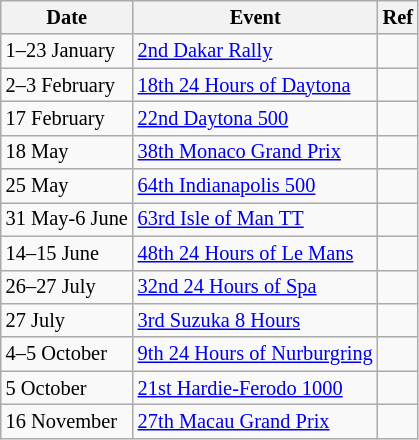<table class="wikitable" style="font-size: 85%">
<tr>
<th>Date</th>
<th>Event</th>
<th>Ref</th>
</tr>
<tr>
<td>1–23 January</td>
<td><a href='#'>2nd Dakar Rally</a></td>
<td></td>
</tr>
<tr>
<td>2–3 February</td>
<td><a href='#'>18th 24 Hours of Daytona</a></td>
<td></td>
</tr>
<tr>
<td>17 February</td>
<td><a href='#'>22nd Daytona 500</a></td>
<td></td>
</tr>
<tr>
<td>18 May</td>
<td><a href='#'>38th Monaco Grand Prix</a></td>
<td></td>
</tr>
<tr>
<td>25 May</td>
<td><a href='#'>64th Indianapolis 500</a></td>
<td></td>
</tr>
<tr>
<td>31 May-6 June</td>
<td><a href='#'>63rd Isle of Man TT</a></td>
<td></td>
</tr>
<tr>
<td>14–15 June</td>
<td><a href='#'>48th 24 Hours of Le Mans</a></td>
<td></td>
</tr>
<tr>
<td>26–27 July</td>
<td><a href='#'>32nd 24 Hours of Spa</a></td>
<td></td>
</tr>
<tr>
<td>27 July</td>
<td><a href='#'>3rd Suzuka 8 Hours</a></td>
<td></td>
</tr>
<tr>
<td>4–5 October</td>
<td><a href='#'>9th 24 Hours of Nurburgring</a></td>
<td></td>
</tr>
<tr>
<td>5 October</td>
<td><a href='#'>21st Hardie-Ferodo 1000</a></td>
<td></td>
</tr>
<tr>
<td>16 November</td>
<td><a href='#'>27th Macau Grand Prix</a></td>
<td></td>
</tr>
</table>
